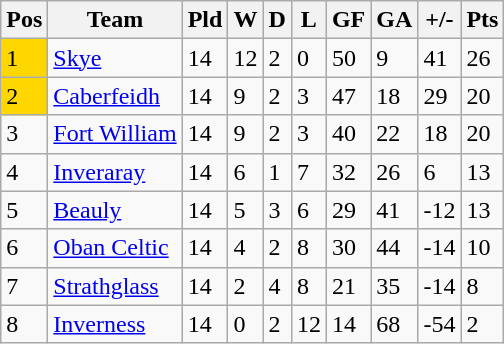<table class="wikitable sortable">
<tr>
<th>Pos</th>
<th>Team</th>
<th>Pld</th>
<th>W</th>
<th>D</th>
<th>L</th>
<th>GF</th>
<th>GA</th>
<th>+/-</th>
<th>Pts</th>
</tr>
<tr>
<td style="width:20px; background:gold;">1</td>
<td><a href='#'>Skye</a></td>
<td>14</td>
<td>12</td>
<td>2</td>
<td>0</td>
<td>50</td>
<td>9</td>
<td>41</td>
<td>26</td>
</tr>
<tr>
<td style="width:20px; background:gold;">2</td>
<td><a href='#'>Caberfeidh</a></td>
<td>14</td>
<td>9</td>
<td>2</td>
<td>3</td>
<td>47</td>
<td>18</td>
<td>29</td>
<td>20</td>
</tr>
<tr>
<td>3</td>
<td><a href='#'>Fort William</a></td>
<td>14</td>
<td>9</td>
<td>2</td>
<td>3</td>
<td>40</td>
<td>22</td>
<td>18</td>
<td>20</td>
</tr>
<tr>
<td>4</td>
<td><a href='#'>Inveraray</a></td>
<td>14</td>
<td>6</td>
<td>1</td>
<td>7</td>
<td>32</td>
<td>26</td>
<td>6</td>
<td>13</td>
</tr>
<tr>
<td>5</td>
<td><a href='#'>Beauly</a></td>
<td>14</td>
<td>5</td>
<td>3</td>
<td>6</td>
<td>29</td>
<td>41</td>
<td>-12</td>
<td>13</td>
</tr>
<tr>
<td>6</td>
<td><a href='#'>Oban Celtic</a></td>
<td>14</td>
<td>4</td>
<td>2</td>
<td>8</td>
<td>30</td>
<td>44</td>
<td>-14</td>
<td>10</td>
</tr>
<tr>
<td>7</td>
<td><a href='#'>Strathglass</a></td>
<td>14</td>
<td>2</td>
<td>4</td>
<td>8</td>
<td>21</td>
<td>35</td>
<td>-14</td>
<td>8</td>
</tr>
<tr>
<td>8</td>
<td><a href='#'>Inverness</a></td>
<td>14</td>
<td>0</td>
<td>2</td>
<td>12</td>
<td>14</td>
<td>68</td>
<td>-54</td>
<td>2</td>
</tr>
</table>
